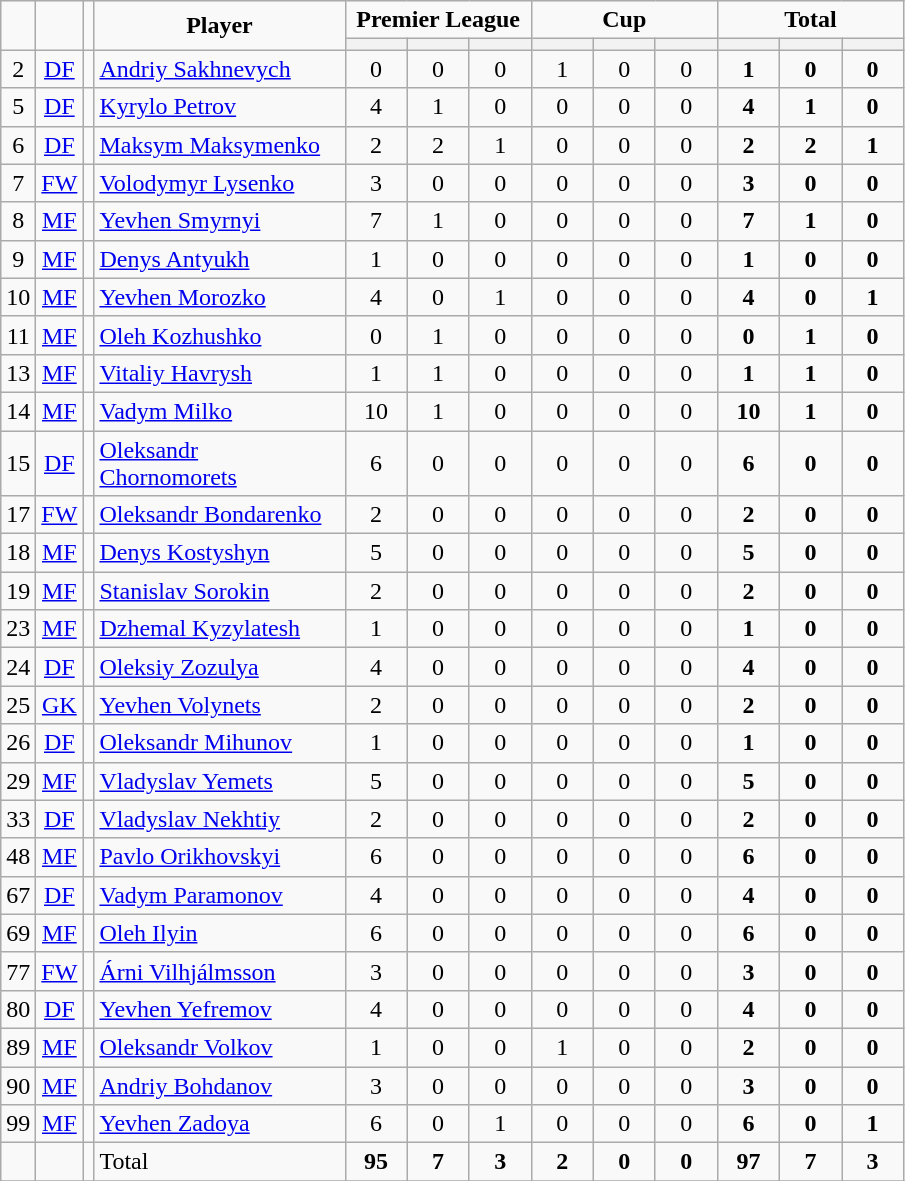<table class="wikitable" style="text-align:center">
<tr>
<td rowspan="2" !width=15><strong></strong></td>
<td rowspan="2" !width=15><strong></strong></td>
<td rowspan="2" !width=15><strong></strong></td>
<td rowspan="2" ! style="width:160px;"><strong>Player</strong></td>
<td colspan="3"><strong>Premier League</strong></td>
<td colspan="3"><strong>Cup</strong></td>
<td colspan="3"><strong>Total</strong></td>
</tr>
<tr>
<th width=34; background:#fe9;"></th>
<th width=34; background:#fe9;"></th>
<th width=34; background:#ff8888;"></th>
<th width=34; background:#fe9;"></th>
<th width=34; background:#fe9;"></th>
<th width=34; background:#ff8888;"></th>
<th width=34; background:#fe9;"></th>
<th width=34; background:#fe9;"></th>
<th width=34; background:#ff8888;"></th>
</tr>
<tr>
<td>2</td>
<td><a href='#'>DF</a></td>
<td></td>
<td align=left><a href='#'>Andriy Sakhnevych</a></td>
<td>0</td>
<td>0</td>
<td>0</td>
<td>1</td>
<td>0</td>
<td>0</td>
<td><strong>1</strong></td>
<td><strong>0</strong></td>
<td><strong>0</strong></td>
</tr>
<tr>
<td>5</td>
<td><a href='#'>DF</a></td>
<td></td>
<td align=left><a href='#'>Kyrylo Petrov</a></td>
<td>4</td>
<td>1</td>
<td>0</td>
<td>0</td>
<td>0</td>
<td>0</td>
<td><strong>4</strong></td>
<td><strong>1</strong></td>
<td><strong>0</strong></td>
</tr>
<tr>
<td>6</td>
<td><a href='#'>DF</a></td>
<td></td>
<td align=left><a href='#'>Maksym Maksymenko</a></td>
<td>2</td>
<td>2</td>
<td>1</td>
<td>0</td>
<td>0</td>
<td>0</td>
<td><strong>2</strong></td>
<td><strong>2</strong></td>
<td><strong>1</strong></td>
</tr>
<tr>
<td>7</td>
<td><a href='#'>FW</a></td>
<td></td>
<td align=left><a href='#'>Volodymyr Lysenko</a></td>
<td>3</td>
<td>0</td>
<td>0</td>
<td>0</td>
<td>0</td>
<td>0</td>
<td><strong>3</strong></td>
<td><strong>0</strong></td>
<td><strong>0</strong></td>
</tr>
<tr>
<td>8</td>
<td><a href='#'>MF</a></td>
<td></td>
<td align=left><a href='#'>Yevhen Smyrnyi</a></td>
<td>7</td>
<td>1</td>
<td>0</td>
<td>0</td>
<td>0</td>
<td>0</td>
<td><strong>7</strong></td>
<td><strong>1</strong></td>
<td><strong>0</strong></td>
</tr>
<tr>
<td>9</td>
<td><a href='#'>MF</a></td>
<td></td>
<td align=left><a href='#'>Denys Antyukh</a></td>
<td>1</td>
<td>0</td>
<td>0</td>
<td>0</td>
<td>0</td>
<td>0</td>
<td><strong>1</strong></td>
<td><strong>0</strong></td>
<td><strong>0</strong></td>
</tr>
<tr>
<td>10</td>
<td><a href='#'>MF</a></td>
<td></td>
<td align=left><a href='#'>Yevhen Morozko</a></td>
<td>4</td>
<td>0</td>
<td>1</td>
<td>0</td>
<td>0</td>
<td>0</td>
<td><strong>4</strong></td>
<td><strong>0</strong></td>
<td><strong>1</strong></td>
</tr>
<tr>
<td>11</td>
<td><a href='#'>MF</a></td>
<td></td>
<td align=left><a href='#'>Oleh Kozhushko</a></td>
<td>0</td>
<td>1</td>
<td>0</td>
<td>0</td>
<td>0</td>
<td>0</td>
<td><strong>0</strong></td>
<td><strong>1</strong></td>
<td><strong>0</strong></td>
</tr>
<tr>
<td>13</td>
<td><a href='#'>MF</a></td>
<td></td>
<td align=left><a href='#'>Vitaliy Havrysh</a></td>
<td>1</td>
<td>1</td>
<td>0</td>
<td>0</td>
<td>0</td>
<td>0</td>
<td><strong>1</strong></td>
<td><strong>1</strong></td>
<td><strong>0</strong></td>
</tr>
<tr>
<td>14</td>
<td><a href='#'>MF</a></td>
<td></td>
<td align=left><a href='#'>Vadym Milko</a></td>
<td>10</td>
<td>1</td>
<td>0</td>
<td>0</td>
<td>0</td>
<td>0</td>
<td><strong>10</strong></td>
<td><strong>1</strong></td>
<td><strong>0</strong></td>
</tr>
<tr>
<td>15</td>
<td><a href='#'>DF</a></td>
<td></td>
<td align=left><a href='#'>Oleksandr Chornomorets</a></td>
<td>6</td>
<td>0</td>
<td>0</td>
<td>0</td>
<td>0</td>
<td>0</td>
<td><strong>6</strong></td>
<td><strong>0</strong></td>
<td><strong>0</strong></td>
</tr>
<tr>
<td>17</td>
<td><a href='#'>FW</a></td>
<td></td>
<td align=left><a href='#'>Oleksandr Bondarenko</a></td>
<td>2</td>
<td>0</td>
<td>0</td>
<td>0</td>
<td>0</td>
<td>0</td>
<td><strong>2</strong></td>
<td><strong>0</strong></td>
<td><strong>0</strong></td>
</tr>
<tr>
<td>18</td>
<td><a href='#'>MF</a></td>
<td></td>
<td align=left><a href='#'>Denys Kostyshyn</a></td>
<td>5</td>
<td>0</td>
<td>0</td>
<td>0</td>
<td>0</td>
<td>0</td>
<td><strong>5</strong></td>
<td><strong>0</strong></td>
<td><strong>0</strong></td>
</tr>
<tr>
<td>19</td>
<td><a href='#'>MF</a></td>
<td></td>
<td align=left><a href='#'>Stanislav Sorokin</a></td>
<td>2</td>
<td>0</td>
<td>0</td>
<td>0</td>
<td>0</td>
<td>0</td>
<td><strong>2</strong></td>
<td><strong>0</strong></td>
<td><strong>0</strong></td>
</tr>
<tr>
<td>23</td>
<td><a href='#'>MF</a></td>
<td></td>
<td align=left><a href='#'>Dzhemal Kyzylatesh</a></td>
<td>1</td>
<td>0</td>
<td>0</td>
<td>0</td>
<td>0</td>
<td>0</td>
<td><strong>1</strong></td>
<td><strong>0</strong></td>
<td><strong>0</strong></td>
</tr>
<tr>
<td>24</td>
<td><a href='#'>DF</a></td>
<td></td>
<td align=left><a href='#'>Oleksiy Zozulya</a></td>
<td>4</td>
<td>0</td>
<td>0</td>
<td>0</td>
<td>0</td>
<td>0</td>
<td><strong>4</strong></td>
<td><strong>0</strong></td>
<td><strong>0</strong></td>
</tr>
<tr>
<td>25</td>
<td><a href='#'>GK</a></td>
<td></td>
<td align=left><a href='#'>Yevhen Volynets</a></td>
<td>2</td>
<td>0</td>
<td>0</td>
<td>0</td>
<td>0</td>
<td>0</td>
<td><strong>2</strong></td>
<td><strong>0</strong></td>
<td><strong>0</strong></td>
</tr>
<tr>
<td>26</td>
<td><a href='#'>DF</a></td>
<td></td>
<td align=left><a href='#'>Oleksandr Mihunov</a></td>
<td>1</td>
<td>0</td>
<td>0</td>
<td>0</td>
<td>0</td>
<td>0</td>
<td><strong>1</strong></td>
<td><strong>0</strong></td>
<td><strong>0</strong></td>
</tr>
<tr>
<td>29</td>
<td><a href='#'>MF</a></td>
<td></td>
<td align=left><a href='#'>Vladyslav Yemets</a></td>
<td>5</td>
<td>0</td>
<td>0</td>
<td>0</td>
<td>0</td>
<td>0</td>
<td><strong>5</strong></td>
<td><strong>0</strong></td>
<td><strong>0</strong></td>
</tr>
<tr>
<td>33</td>
<td><a href='#'>DF</a></td>
<td></td>
<td align=left><a href='#'>Vladyslav Nekhtiy</a></td>
<td>2</td>
<td>0</td>
<td>0</td>
<td>0</td>
<td>0</td>
<td>0</td>
<td><strong>2</strong></td>
<td><strong>0</strong></td>
<td><strong>0</strong></td>
</tr>
<tr>
<td>48</td>
<td><a href='#'>MF</a></td>
<td></td>
<td align=left><a href='#'>Pavlo Orikhovskyi</a></td>
<td>6</td>
<td>0</td>
<td>0</td>
<td>0</td>
<td>0</td>
<td>0</td>
<td><strong>6</strong></td>
<td><strong>0</strong></td>
<td><strong>0</strong></td>
</tr>
<tr>
<td>67</td>
<td><a href='#'>DF</a></td>
<td></td>
<td align=left><a href='#'>Vadym Paramonov</a></td>
<td>4</td>
<td>0</td>
<td>0</td>
<td>0</td>
<td>0</td>
<td>0</td>
<td><strong>4</strong></td>
<td><strong>0</strong></td>
<td><strong>0</strong></td>
</tr>
<tr>
<td>69</td>
<td><a href='#'>MF</a></td>
<td></td>
<td align=left><a href='#'>Oleh Ilyin</a></td>
<td>6</td>
<td>0</td>
<td>0</td>
<td>0</td>
<td>0</td>
<td>0</td>
<td><strong>6</strong></td>
<td><strong>0</strong></td>
<td><strong>0</strong></td>
</tr>
<tr>
<td>77</td>
<td><a href='#'>FW</a></td>
<td></td>
<td align=left><a href='#'>Árni Vilhjálmsson</a></td>
<td>3</td>
<td>0</td>
<td>0</td>
<td>0</td>
<td>0</td>
<td>0</td>
<td><strong>3</strong></td>
<td><strong>0</strong></td>
<td><strong>0</strong></td>
</tr>
<tr>
<td>80</td>
<td><a href='#'>DF</a></td>
<td></td>
<td align=left><a href='#'>Yevhen Yefremov</a></td>
<td>4</td>
<td>0</td>
<td>0</td>
<td>0</td>
<td>0</td>
<td>0</td>
<td><strong>4</strong></td>
<td><strong>0</strong></td>
<td><strong>0</strong></td>
</tr>
<tr>
<td>89</td>
<td><a href='#'>MF</a></td>
<td></td>
<td align=left><a href='#'>Oleksandr Volkov</a></td>
<td>1</td>
<td>0</td>
<td>0</td>
<td>1</td>
<td>0</td>
<td>0</td>
<td><strong>2</strong></td>
<td><strong>0</strong></td>
<td><strong>0</strong></td>
</tr>
<tr>
<td>90</td>
<td><a href='#'>MF</a></td>
<td></td>
<td align=left><a href='#'>Andriy Bohdanov</a></td>
<td>3</td>
<td>0</td>
<td>0</td>
<td>0</td>
<td>0</td>
<td>0</td>
<td><strong>3</strong></td>
<td><strong>0</strong></td>
<td><strong>0</strong></td>
</tr>
<tr>
<td>99</td>
<td><a href='#'>MF</a></td>
<td></td>
<td align=left><a href='#'>Yevhen Zadoya</a></td>
<td>6</td>
<td>0</td>
<td>1</td>
<td>0</td>
<td>0</td>
<td>0</td>
<td><strong>6</strong></td>
<td><strong>0</strong></td>
<td><strong>1</strong></td>
</tr>
<tr>
<td></td>
<td></td>
<td></td>
<td align=left>Total</td>
<td><strong>95</strong></td>
<td><strong>7</strong></td>
<td><strong>3</strong></td>
<td><strong>2</strong></td>
<td><strong>0</strong></td>
<td><strong>0</strong></td>
<td><strong>97</strong></td>
<td><strong>7</strong></td>
<td><strong>3</strong></td>
</tr>
<tr>
</tr>
</table>
